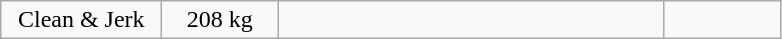<table class = "wikitable" style="text-align:center;">
<tr>
<td width=100>Clean & Jerk</td>
<td width=70>208 kg</td>
<td width=250 align=left></td>
<td width=70></td>
</tr>
</table>
